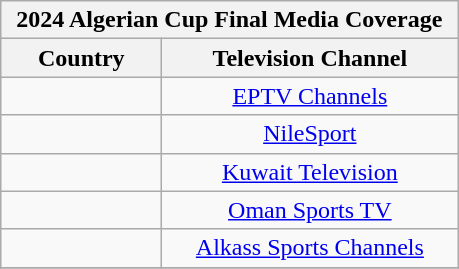<table class="wikitable" align="center">
<tr>
<th colspan=2>2024 Algerian Cup Final Media Coverage</th>
</tr>
<tr>
<th style="width:100px;">Country</th>
<th style="width:190px;">Television Channel</th>
</tr>
<tr>
<td rowspan=1></td>
<td align=Center><a href='#'>EPTV Channels</a></td>
</tr>
<tr>
<td rowspan=1></td>
<td align=Center><a href='#'>NileSport</a></td>
</tr>
<tr>
<td rowspan=1></td>
<td align=Center><a href='#'>Kuwait Television</a></td>
</tr>
<tr>
<td rowspan=1></td>
<td align=Center><a href='#'>Oman Sports TV</a></td>
</tr>
<tr>
<td rowspan=1></td>
<td align=Center><a href='#'>Alkass Sports Channels</a></td>
</tr>
<tr>
</tr>
</table>
